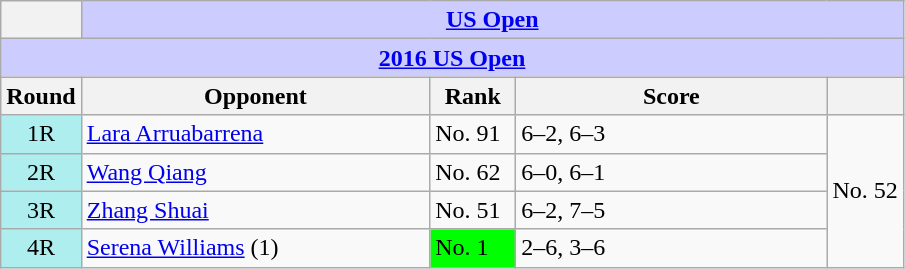<table class="wikitable collapsible collapsed">
<tr>
<th></th>
<th colspan=4 style="background:#ccf;"><a href='#'>US Open</a></th>
</tr>
<tr>
<th colspan=5 style="background:#ccf;"><a href='#'>2016 US Open</a></th>
</tr>
<tr>
<th>Round</th>
<th width=225>Opponent</th>
<th width=50>Rank</th>
<th width=200>Score</th>
<th></th>
</tr>
<tr>
<td style="text-align:center; background:#afeeee;">1R</td>
<td> <a href='#'>Lara Arruabarrena</a></td>
<td>No. 91</td>
<td>6–2, 6–3</td>
<td rowspan=4>No. 52</td>
</tr>
<tr>
<td style="text-align:center; background:#afeeee;">2R</td>
<td> <a href='#'>Wang Qiang</a></td>
<td>No. 62</td>
<td>6–0, 6–1</td>
</tr>
<tr>
<td style="text-align:center; background:#afeeee;">3R</td>
<td> <a href='#'>Zhang Shuai</a></td>
<td>No. 51</td>
<td>6–2, 7–5</td>
</tr>
<tr>
<td style="text-align:center; background:#afeeee;">4R</td>
<td> <a href='#'>Serena Williams</a> (1)</td>
<td bgcolor=lime>No. 1</td>
<td>2–6, 3–6</td>
</tr>
</table>
